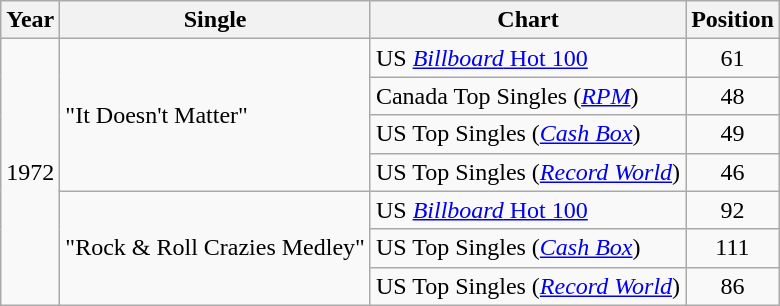<table class="wikitable">
<tr>
<th>Year</th>
<th>Single</th>
<th>Chart</th>
<th>Position</th>
</tr>
<tr>
<td rowspan="7">1972</td>
<td rowspan="4">"It Doesn't Matter"</td>
<td>US <a href='#'><em>Billboard</em> Hot 100</a></td>
<td align=center>61</td>
</tr>
<tr>
<td>Canada Top Singles (<em><a href='#'>RPM</a></em>) </td>
<td align=center>48</td>
</tr>
<tr>
<td>US Top Singles (<em><a href='#'>Cash Box</a></em>) </td>
<td align=center>49</td>
</tr>
<tr>
<td>US Top Singles (<em><a href='#'>Record World</a></em>) </td>
<td align=center>46</td>
</tr>
<tr>
<td rowspan="3">"Rock & Roll Crazies Medley"</td>
<td>US <a href='#'><em>Billboard</em> Hot 100</a></td>
<td align=center>92</td>
</tr>
<tr>
<td>US Top Singles (<em><a href='#'>Cash Box</a></em>) </td>
<td align=center>111</td>
</tr>
<tr>
<td>US Top Singles (<em><a href='#'>Record World</a></em>) </td>
<td align=center>86</td>
</tr>
</table>
